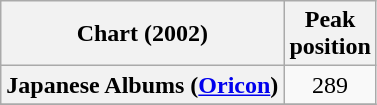<table class="wikitable sortable plainrowheaders">
<tr>
<th>Chart (2002)</th>
<th>Peak<br>position</th>
</tr>
<tr>
<th scope="row">Japanese Albums (<a href='#'>Oricon</a>)</th>
<td align="center">289</td>
</tr>
<tr>
</tr>
</table>
